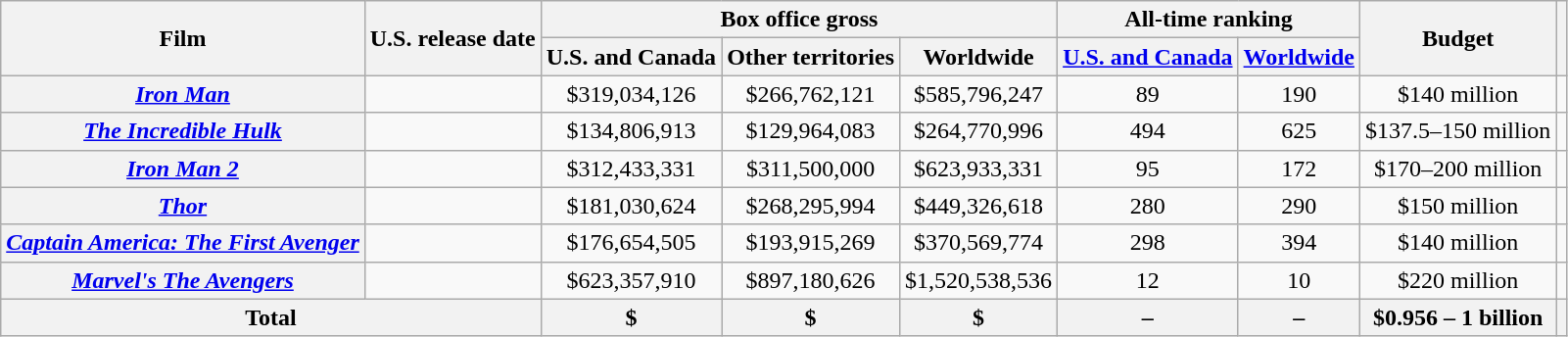<table class="wikitable plainrowheaders sortable" style="text-align: center;">
<tr>
<th scope="col" rowspan="2">Film</th>
<th scope="col" rowspan="2">U.S. release date</th>
<th scope="col" colspan="3" class="sortable">Box office gross</th>
<th scope="col" colspan="2" style="text: wrap;" class="unsortable">All-time ranking</th>
<th scope="col" rowspan="2">Budget</th>
<th scope="col" rowspan="2" class="unsortable"></th>
</tr>
<tr>
<th scope="col">U.S. and Canada</th>
<th scope="col">Other territories</th>
<th scope="col">Worldwide</th>
<th scope="col" class="sortable"><a href='#'>U.S. and Canada</a></th>
<th scope="col" class="sortable"><a href='#'>Worldwide</a></th>
</tr>
<tr>
<th scope="row"><em><a href='#'>Iron Man</a></em></th>
<td></td>
<td>$319,034,126</td>
<td>$266,762,121</td>
<td>$585,796,247</td>
<td>89</td>
<td>190</td>
<td>$140 million</td>
<td></td>
</tr>
<tr>
<th scope="row"><em><a href='#'>The Incredible Hulk</a></em></th>
<td></td>
<td>$134,806,913</td>
<td>$129,964,083</td>
<td>$264,770,996</td>
<td>494</td>
<td>625</td>
<td>$137.5–150 million</td>
<td></td>
</tr>
<tr>
<th scope="row"><em><a href='#'>Iron Man 2</a></em></th>
<td></td>
<td>$312,433,331</td>
<td>$311,500,000</td>
<td>$623,933,331</td>
<td>95</td>
<td>172</td>
<td>$170–200 million</td>
<td></td>
</tr>
<tr>
<th scope="row"><em><a href='#'>Thor</a></em></th>
<td></td>
<td>$181,030,624</td>
<td>$268,295,994</td>
<td>$449,326,618</td>
<td>280</td>
<td>290</td>
<td>$150 million</td>
<td></td>
</tr>
<tr>
<th scope="row"><em><a href='#'>Captain America: The First Avenger</a></em></th>
<td></td>
<td>$176,654,505</td>
<td>$193,915,269</td>
<td>$370,569,774</td>
<td>298</td>
<td>394</td>
<td>$140 million</td>
<td></td>
</tr>
<tr>
<th scope="row"><em><a href='#'>Marvel's The Avengers</a></em></th>
<td></td>
<td>$623,357,910</td>
<td>$897,180,626</td>
<td>$1,520,538,536</td>
<td>12</td>
<td>10</td>
<td>$220 million</td>
<td></td>
</tr>
<tr style="font-weight: bold;">
<th scope="col" colspan="2">Total</th>
<th>$</th>
<th>$</th>
<th>$</th>
<th>–</th>
<th>–</th>
<th>$0.956 – 1 billion</th>
<th></th>
</tr>
</table>
